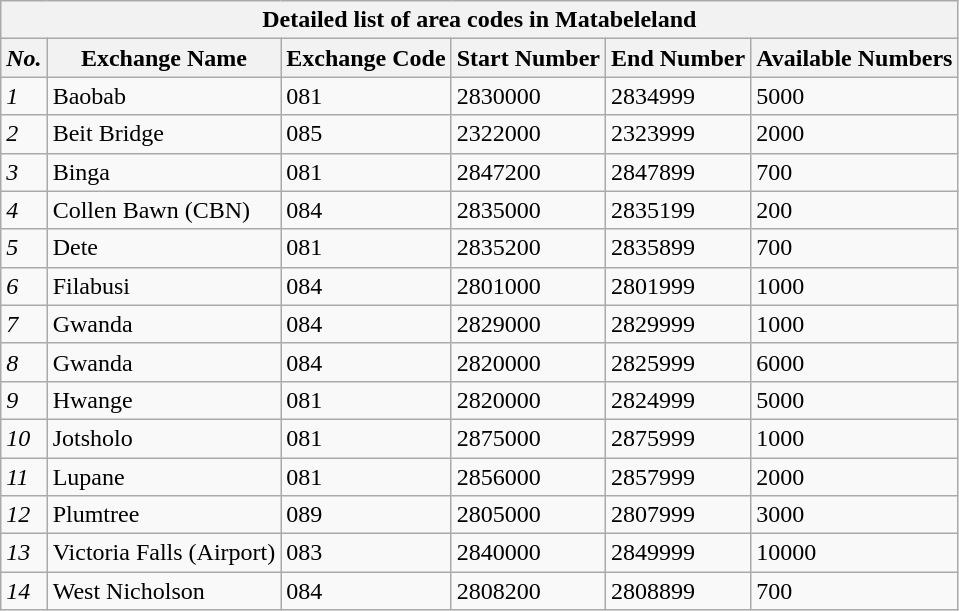<table class="wikitable">
<tr>
<th colspan="6"><strong>Detailed list of area codes in Matabeleland</strong></th>
</tr>
<tr>
<th><em>No.</em></th>
<th><strong>Exchange Name</strong></th>
<th><strong>Exchange Code</strong></th>
<th><strong>Start  Number</strong></th>
<th><strong>End  Number</strong></th>
<th><strong>Available  Numbers</strong></th>
</tr>
<tr>
<td><em>1</em></td>
<td>Baobab</td>
<td>081</td>
<td>2830000</td>
<td>2834999</td>
<td>5000</td>
</tr>
<tr>
<td><em>2</em></td>
<td>Beit Bridge</td>
<td>085</td>
<td>2322000</td>
<td>2323999</td>
<td>2000</td>
</tr>
<tr>
<td><em>3</em></td>
<td>Binga</td>
<td>081</td>
<td>2847200</td>
<td>2847899</td>
<td>700</td>
</tr>
<tr>
<td><em>4</em></td>
<td>Collen Bawn (CBN)</td>
<td>084</td>
<td>2835000</td>
<td>2835199</td>
<td>200</td>
</tr>
<tr>
<td><em>5</em></td>
<td>Dete</td>
<td>081</td>
<td>2835200</td>
<td>2835899</td>
<td>700</td>
</tr>
<tr>
<td><em>6</em></td>
<td>Filabusi</td>
<td>084</td>
<td>2801000</td>
<td>2801999</td>
<td>1000</td>
</tr>
<tr>
<td><em>7</em></td>
<td>Gwanda</td>
<td>084</td>
<td>2829000</td>
<td>2829999</td>
<td>1000</td>
</tr>
<tr>
<td><em>8</em></td>
<td>Gwanda</td>
<td>084</td>
<td>2820000</td>
<td>2825999</td>
<td>6000</td>
</tr>
<tr>
<td><em>9</em></td>
<td>Hwange</td>
<td>081</td>
<td>2820000</td>
<td>2824999</td>
<td>5000</td>
</tr>
<tr>
<td><em>10</em></td>
<td>Jotsholo</td>
<td>081</td>
<td>2875000</td>
<td>2875999</td>
<td>1000</td>
</tr>
<tr>
<td><em>11</em></td>
<td>Lupane</td>
<td>081</td>
<td>2856000</td>
<td>2857999</td>
<td>2000</td>
</tr>
<tr>
<td><em>12</em></td>
<td>Plumtree</td>
<td>089</td>
<td>2805000</td>
<td>2807999</td>
<td>3000</td>
</tr>
<tr>
<td><em>13</em></td>
<td>Victoria Falls (Airport)</td>
<td>083</td>
<td>2840000</td>
<td>2849999</td>
<td>10000</td>
</tr>
<tr>
<td><em>14</em></td>
<td>West Nicholson</td>
<td>084</td>
<td>2808200</td>
<td>2808899</td>
<td>700</td>
</tr>
</table>
